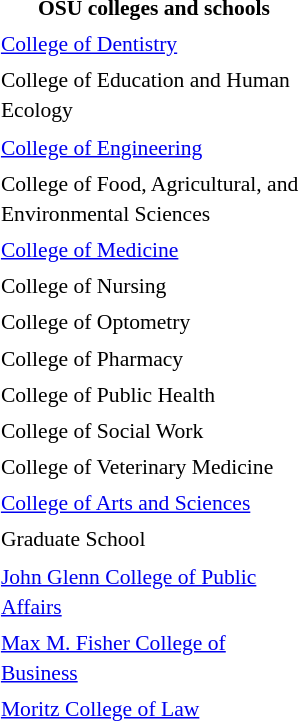<table class="toccolours"  style="float:right; margin-right:1em; font-size:90%; line-height:1.4em; width:210px;">
<tr>
<th colspan="2" style="text-align: center;">OSU colleges and schools</th>
</tr>
<tr>
<td><a href='#'>College of Dentistry</a></td>
</tr>
<tr>
<td>College of Education and Human Ecology</td>
</tr>
<tr>
<td><a href='#'>College of Engineering</a></td>
</tr>
<tr>
<td>College of Food, Agricultural, and Environmental Sciences</td>
</tr>
<tr>
<td><a href='#'>College of Medicine</a></td>
</tr>
<tr>
<td>College of Nursing</td>
</tr>
<tr>
<td>College of Optometry</td>
</tr>
<tr>
<td>College of Pharmacy</td>
</tr>
<tr>
<td>College of Public Health</td>
</tr>
<tr>
<td>College of Social Work</td>
</tr>
<tr>
<td>College of Veterinary Medicine</td>
</tr>
<tr>
<td><a href='#'>College of Arts and Sciences</a></td>
</tr>
<tr>
<td>Graduate School</td>
</tr>
<tr>
<td><a href='#'>John Glenn College of Public Affairs</a></td>
</tr>
<tr>
<td><a href='#'>Max M. Fisher College of Business</a></td>
</tr>
<tr>
<td><a href='#'>Moritz College of Law</a></td>
</tr>
</table>
